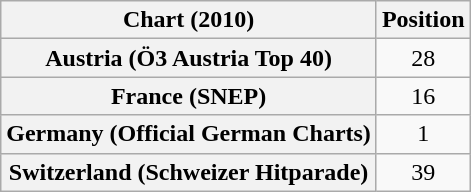<table class="wikitable sortable plainrowheaders">
<tr>
<th>Chart (2010)</th>
<th>Position</th>
</tr>
<tr>
<th scope="row">Austria (Ö3 Austria Top 40)</th>
<td align="center">28</td>
</tr>
<tr>
<th scope="row">France (SNEP)</th>
<td align="center">16</td>
</tr>
<tr>
<th scope="row">Germany (Official German Charts)</th>
<td align="center">1</td>
</tr>
<tr>
<th scope="row">Switzerland (Schweizer Hitparade)</th>
<td align="center">39</td>
</tr>
</table>
